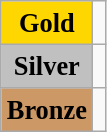<table class="wikitable" style=" text-align:center; font-size:110%;">
<tr>
<td bgcolor="gold"><strong>Gold</strong></td>
<td></td>
</tr>
<tr>
<td bgcolor="silver"><strong>Silver</strong></td>
<td></td>
</tr>
<tr>
<td bgcolor="CC9966"><strong>Bronze</strong></td>
<td></td>
</tr>
</table>
